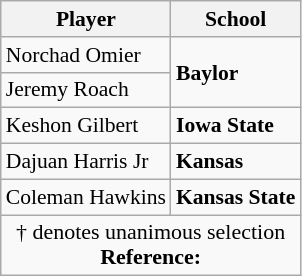<table class="wikitable" style="white-space:nowrap; font-size:90%;">
<tr>
<th>Player</th>
<th>School</th>
</tr>
<tr ,>
<td>Norchad Omier</td>
<td rowspan=2><strong>Baylor</strong></td>
</tr>
<tr>
<td>Jeremy Roach</td>
</tr>
<tr>
<td>Keshon Gilbert</td>
<td><strong>Iowa State</strong></td>
</tr>
<tr>
<td>Dajuan Harris Jr</td>
<td><strong>Kansas</strong></td>
</tr>
<tr>
<td>Coleman Hawkins</td>
<td><strong>Kansas State</strong></td>
</tr>
<tr>
<td colspan="4"  style="font-size:11pt; text-align:center;">† denotes unanimous selection<br><strong>Reference:</strong></td>
</tr>
</table>
